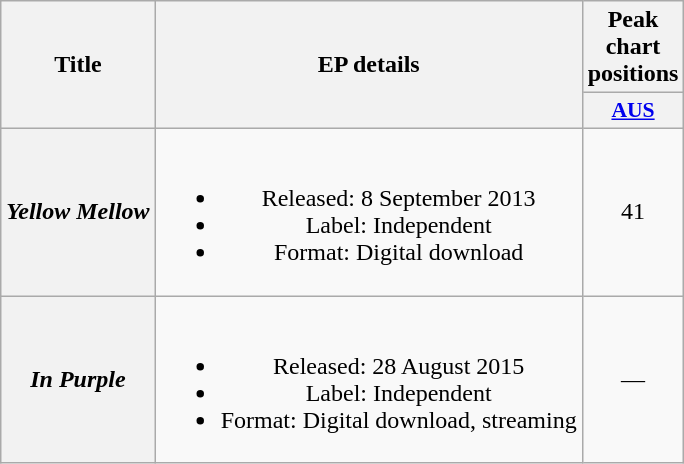<table class="wikitable plainrowheaders" style="text-align:center;">
<tr>
<th scope="col" rowspan="2">Title</th>
<th scope="col" rowspan="2">EP details</th>
<th scope="col" colspan="1">Peak chart positions</th>
</tr>
<tr>
<th scope="col" style="width:3em;font-size:90%;"><a href='#'>AUS</a><br></th>
</tr>
<tr>
<th scope="row"><em>Yellow Mellow</em></th>
<td><br><ul><li>Released: 8 September 2013<br></li><li>Label: Independent</li><li>Format: Digital download</li></ul></td>
<td>41<br></td>
</tr>
<tr>
<th scope="row"><em>In Purple</em></th>
<td><br><ul><li>Released: 28 August 2015<br></li><li>Label: Independent</li><li>Format: Digital download, streaming</li></ul></td>
<td>—</td>
</tr>
</table>
